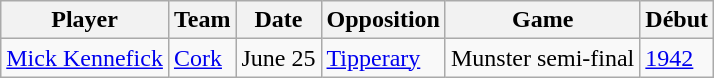<table class="wikitable">
<tr>
<th>Player</th>
<th>Team</th>
<th>Date</th>
<th>Opposition</th>
<th>Game</th>
<th>Début</th>
</tr>
<tr>
<td><a href='#'>Mick Kennefick</a></td>
<td><a href='#'>Cork</a></td>
<td>June 25</td>
<td><a href='#'>Tipperary</a></td>
<td>Munster semi-final</td>
<td><a href='#'>1942</a></td>
</tr>
</table>
